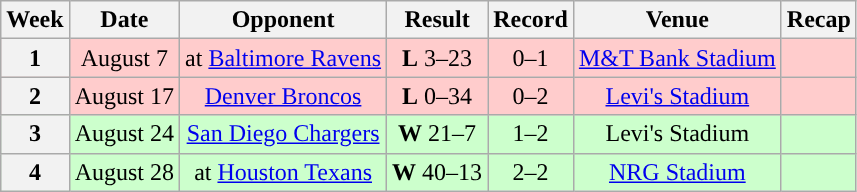<table class="wikitable" style="text-align:center;">
<tr>
<th>Week</th>
<th>Date</th>
<th>Opponent</th>
<th>Result</th>
<th>Record</th>
<th>Venue</th>
<th>Recap</th>
</tr>
<tr style="background:#fcc">
<th>1</th>
<td>August 7</td>
<td>at <a href='#'>Baltimore Ravens</a></td>
<td><strong>L</strong> 3–23</td>
<td>0–1</td>
<td><a href='#'>M&T Bank Stadium</a></td>
<td></td>
</tr>
<tr style="background:#fcc">
<th>2</th>
<td>August 17</td>
<td><a href='#'>Denver Broncos</a></td>
<td><strong>L</strong> 0–34</td>
<td>0–2</td>
<td><a href='#'>Levi's Stadium</a></td>
<td></td>
</tr>
<tr style="background:#cfc">
<th>3</th>
<td>August 24</td>
<td><a href='#'>San Diego Chargers</a></td>
<td><strong>W</strong> 21–7</td>
<td>1–2</td>
<td>Levi's Stadium</td>
<td></td>
</tr>
<tr style="background:#cfc">
<th>4</th>
<td>August 28</td>
<td>at <a href='#'>Houston Texans</a></td>
<td><strong>W</strong> 40–13</td>
<td>2–2</td>
<td><a href='#'>NRG Stadium</a></td>
<td></td>
</tr>
</table>
